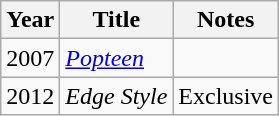<table class="wikitable">
<tr>
<th>Year</th>
<th>Title</th>
<th>Notes</th>
</tr>
<tr>
<td>2007</td>
<td><em><a href='#'>Popteen</a></em></td>
<td></td>
</tr>
<tr>
<td>2012</td>
<td><em>Edge Style</em></td>
<td>Exclusive</td>
</tr>
</table>
